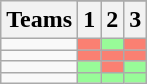<table class=wikitable>
<tr>
<th rowspan=2>Teams</th>
</tr>
<tr>
<th>1</th>
<th>2</th>
<th>3</th>
</tr>
<tr>
<td></td>
<td bgcolor="salmon"></td>
<td bgcolor="#98fb98"></td>
<td bgcolor="salmon"></td>
</tr>
<tr>
<td></td>
<td bgcolor="salmon"></td>
<td bgcolor="salmon"></td>
<td bgcolor="salmon"></td>
</tr>
<tr>
<td></td>
<td bgcolor="#98fb98"></td>
<td bgcolor="salmon"></td>
<td bgcolor="#98fb98"></td>
</tr>
<tr>
<td></td>
<td bgcolor="#98fb98"></td>
<td bgcolor="#98fb98"></td>
<td bgcolor="#98fb98"></td>
</tr>
</table>
